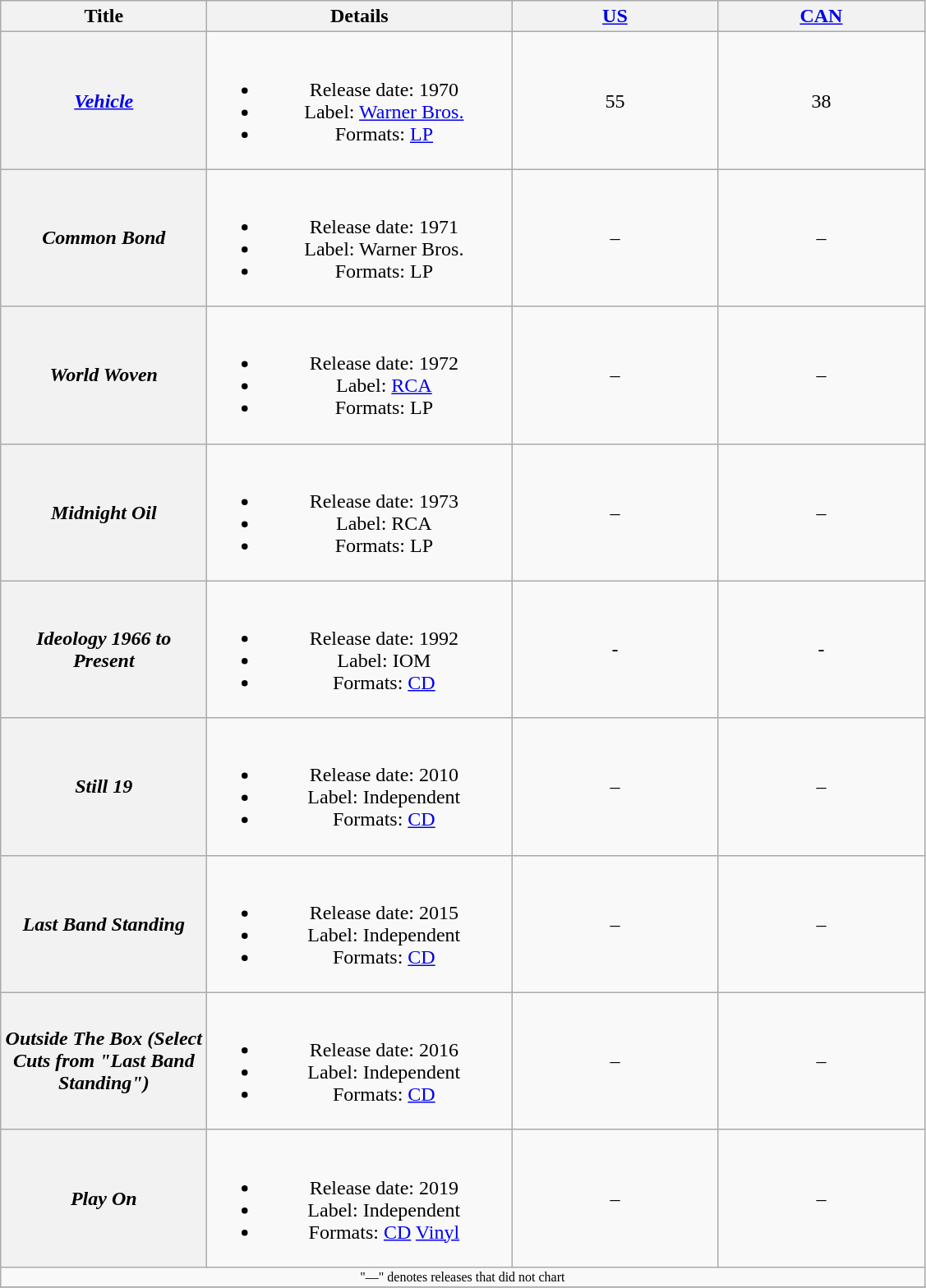<table class="wikitable plainrowheaders" style="text-align:center;">
<tr>
<th rowspan="1" style="width:10em;">Title</th>
<th rowspan="1" style="width:15em;">Details</th>
<th rowspan="1" style="width:10em;"><a href='#'>US</a></th>
<th rowspan="1" style="width:10em;"><a href='#'>CAN</a></th>
</tr>
<tr>
<th scope="row"><em><a href='#'>Vehicle</a></em></th>
<td><br><ul><li>Release date: 1970</li><li>Label: <a href='#'>Warner Bros.</a></li><li>Formats: <a href='#'>LP</a></li></ul></td>
<td>55</td>
<td>38</td>
</tr>
<tr>
<th scope="row"><em>Common Bond</em></th>
<td><br><ul><li>Release date: 1971</li><li>Label: Warner Bros.</li><li>Formats: LP</li></ul></td>
<td>–</td>
<td>–</td>
</tr>
<tr>
<th scope="row"><em>World Woven</em></th>
<td><br><ul><li>Release date: 1972</li><li>Label: <a href='#'>RCA</a></li><li>Formats: LP</li></ul></td>
<td>–</td>
<td>–</td>
</tr>
<tr>
<th scope="row"><em>Midnight Oil</em></th>
<td><br><ul><li>Release date: 1973</li><li>Label: RCA</li><li>Formats: LP</li></ul></td>
<td>–</td>
<td>–</td>
</tr>
<tr>
<th scope="row"><em>Ideology 1966 to Present</em></th>
<td><br><ul><li>Release date: 1992</li><li>Label: IOM</li><li>Formats: <a href='#'>CD</a></li></ul></td>
<td>-</td>
<td>-</td>
</tr>
<tr>
<th scope="row"><em>Still 19</em></th>
<td><br><ul><li>Release date: 2010</li><li>Label: Independent</li><li>Formats: <a href='#'>CD</a></li></ul></td>
<td>–</td>
<td>–</td>
</tr>
<tr>
<th scope="row"><em>Last Band Standing</em></th>
<td><br><ul><li>Release date: 2015</li><li>Label: Independent</li><li>Formats: <a href='#'>CD</a></li></ul></td>
<td>–</td>
<td>–</td>
</tr>
<tr>
<th scope="row"><em>Outside The Box (Select Cuts from "Last Band Standing")</em></th>
<td><br><ul><li>Release date: 2016</li><li>Label: Independent</li><li>Formats: <a href='#'>CD</a></li></ul></td>
<td>–</td>
<td>–</td>
</tr>
<tr>
<th scope="row"><em>Play On</em></th>
<td><br><ul><li>Release date: 2019</li><li>Label: Independent</li><li>Formats: <a href='#'>CD</a> <a href='#'>Vinyl</a></li></ul></td>
<td>–</td>
<td>–</td>
</tr>
<tr>
<td colspan="15" style="font-size:8pt">"—" denotes releases that did not chart</td>
</tr>
<tr>
</tr>
</table>
